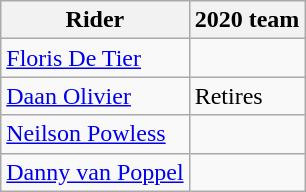<table class="wikitable">
<tr>
<th>Rider</th>
<th>2020 team</th>
</tr>
<tr>
<td><a href='#'>Floris De Tier</a></td>
<td></td>
</tr>
<tr>
<td><a href='#'>Daan Olivier </a></td>
<td>Retires</td>
</tr>
<tr>
<td><a href='#'>Neilson Powless</a></td>
<td></td>
</tr>
<tr>
<td><a href='#'>Danny van Poppel</a></td>
<td></td>
</tr>
</table>
